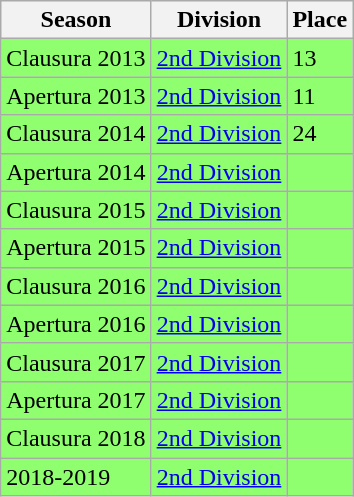<table class="wikitable">
<tr style="background:#f0f6fa;">
<th><strong>Season</strong></th>
<th><strong>Division</strong></th>
<th><strong>Place</strong></th>
</tr>
<tr>
<td style="background:#8FFF6F;">Clausura 2013</td>
<td style="background:#8FFF6F;"><a href='#'>2nd Division</a></td>
<td style="background:#8FFF6F;">13</td>
</tr>
<tr>
<td style="background:#8FFF6F;">Apertura 2013</td>
<td style="background:#8FFF6F;"><a href='#'>2nd Division</a></td>
<td style="background:#8FFF6F;">11</td>
</tr>
<tr>
<td style="background:#8FFF6F;">Clausura 2014</td>
<td style="background:#8FFF6F;"><a href='#'>2nd Division</a></td>
<td style="background:#8FFF6F;">24</td>
</tr>
<tr>
<td style="background:#8FFF6F;">Apertura 2014</td>
<td style="background:#8FFF6F;"><a href='#'>2nd Division</a></td>
<td style="background:#8FFF6F;"></td>
</tr>
<tr>
<td style="background:#8FFF6F;">Clausura 2015</td>
<td style="background:#8FFF6F;"><a href='#'>2nd Division</a></td>
<td style="background:#8FFF6F;"></td>
</tr>
<tr>
<td style="background:#8FFF6F;">Apertura 2015</td>
<td style="background:#8FFF6F;"><a href='#'>2nd Division</a></td>
<td style="background:#8FFF6F;"></td>
</tr>
<tr>
<td style="background:#8FFF6F;">Clausura 2016</td>
<td style="background:#8FFF6F;"><a href='#'>2nd Division</a></td>
<td style="background:#8FFF6F;"></td>
</tr>
<tr>
<td style="background:#8FFF6F;">Apertura 2016</td>
<td style="background:#8FFF6F;"><a href='#'>2nd Division</a></td>
<td style="background:#8FFF6F;"></td>
</tr>
<tr>
<td style="background:#8FFF6F;">Clausura 2017</td>
<td style="background:#8FFF6F;"><a href='#'>2nd Division</a></td>
<td style="background:#8FFF6F;"></td>
</tr>
<tr>
<td style="background:#8FFF6F;">Apertura 2017</td>
<td style="background:#8FFF6F;"><a href='#'>2nd Division</a></td>
<td style="background:#8FFF6F;"></td>
</tr>
<tr>
<td style="background:#8FFF6F;">Clausura 2018</td>
<td style="background:#8FFF6F;"><a href='#'>2nd Division</a></td>
<td style="background:#8FFF6F;"></td>
</tr>
<tr>
<td style="background:#8FFF6F;">2018-2019</td>
<td style="background:#8FFF6F;"><a href='#'>2nd Division</a></td>
<td style="background:#8FFF6F;"></td>
</tr>
</table>
